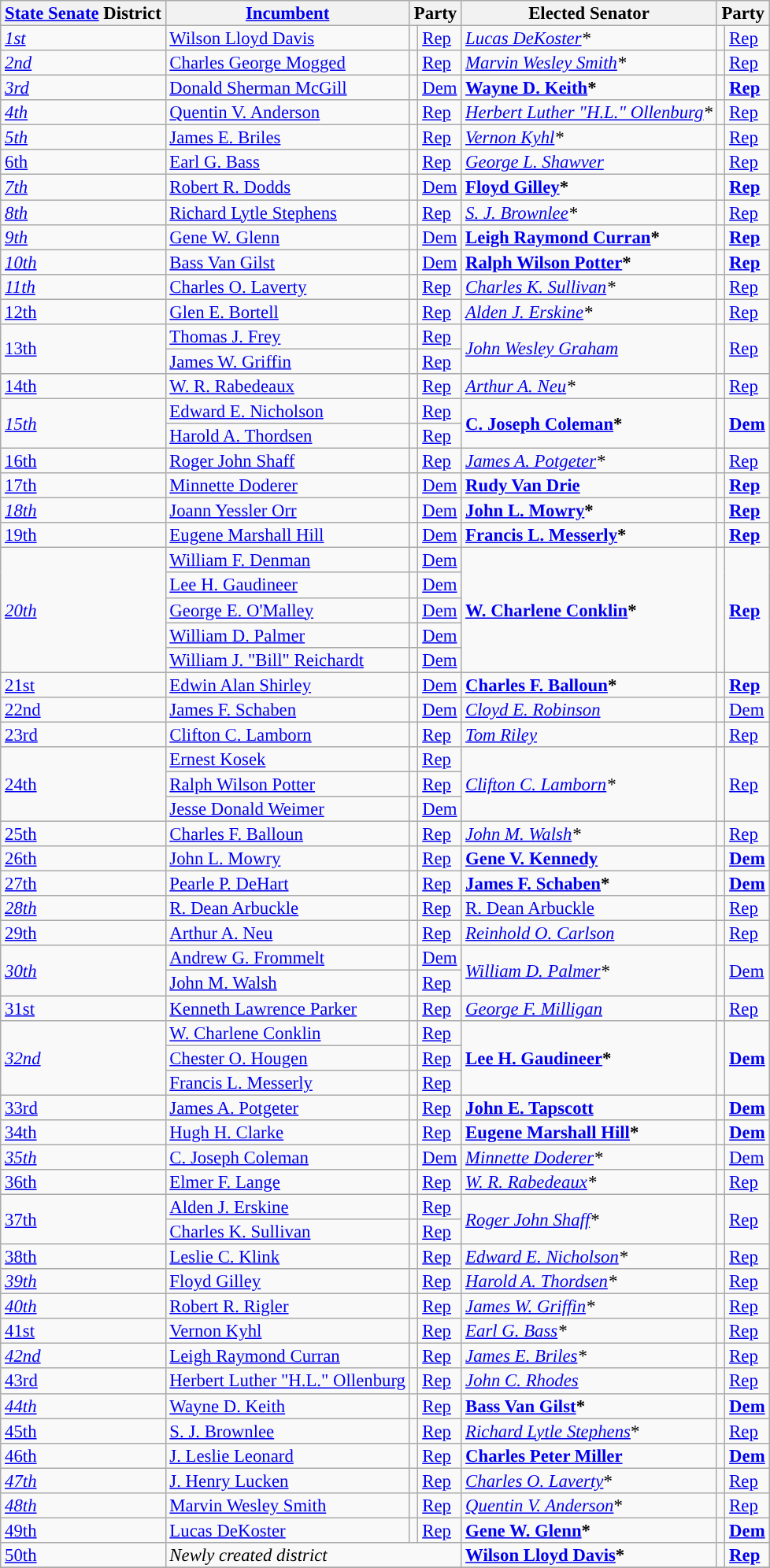<table class="sortable wikitable" style="font-size:95%;line-height:14px;">
<tr>
<th class="unsortable"><a href='#'>State Senate</a> District</th>
<th class="unsortable"><a href='#'>Incumbent</a></th>
<th colspan="2">Party</th>
<th class="unsortable">Elected Senator</th>
<th colspan="2">Party</th>
</tr>
<tr>
<td><em><a href='#'>1st</a></em></td>
<td><a href='#'>Wilson Lloyd Davis</a></td>
<td style="background:"></td>
<td><a href='#'>Rep</a></td>
<td><em><a href='#'>Lucas DeKoster</a>*</em></td>
<td style="background:"></td>
<td><a href='#'>Rep</a></td>
</tr>
<tr>
<td><em><a href='#'>2nd</a></em></td>
<td><a href='#'>Charles George Mogged</a></td>
<td style="background:"></td>
<td><a href='#'>Rep</a></td>
<td><em><a href='#'>Marvin Wesley Smith</a>*</em></td>
<td style="background:"></td>
<td><a href='#'>Rep</a></td>
</tr>
<tr>
<td><em><a href='#'>3rd</a></em></td>
<td><a href='#'>Donald Sherman McGill</a></td>
<td style="background:"></td>
<td><a href='#'>Dem</a></td>
<td><strong><a href='#'>Wayne D. Keith</a>*</strong></td>
<td style="background:"></td>
<td><strong><a href='#'>Rep</a></strong></td>
</tr>
<tr>
<td><em><a href='#'>4th</a></em></td>
<td><a href='#'>Quentin V. Anderson</a></td>
<td style="background:"></td>
<td><a href='#'>Rep</a></td>
<td><em><a href='#'>Herbert Luther "H.L." Ollenburg</a>*</em></td>
<td style="background:"></td>
<td><a href='#'>Rep</a></td>
</tr>
<tr>
<td><em><a href='#'>5th</a></em></td>
<td><a href='#'>James E. Briles</a></td>
<td style="background:"></td>
<td><a href='#'>Rep</a></td>
<td><em><a href='#'>Vernon Kyhl</a>*</em></td>
<td style="background:"></td>
<td><a href='#'>Rep</a></td>
</tr>
<tr>
<td><a href='#'>6th</a></td>
<td><a href='#'>Earl G. Bass</a></td>
<td style="background:"></td>
<td><a href='#'>Rep</a></td>
<td><em><a href='#'>George L. Shawver</a></em></td>
<td style="background:"></td>
<td><a href='#'>Rep</a></td>
</tr>
<tr>
<td><em><a href='#'>7th</a></em></td>
<td><a href='#'>Robert R. Dodds</a></td>
<td style="background:"></td>
<td><a href='#'>Dem</a></td>
<td><strong><a href='#'>Floyd Gilley</a>*</strong></td>
<td style="background:"></td>
<td><strong><a href='#'>Rep</a></strong></td>
</tr>
<tr>
<td><em><a href='#'>8th</a></em></td>
<td><a href='#'>Richard Lytle Stephens</a></td>
<td style="background:"></td>
<td><a href='#'>Rep</a></td>
<td><em><a href='#'>S. J. Brownlee</a>*</em></td>
<td style="background:"></td>
<td><a href='#'>Rep</a></td>
</tr>
<tr>
<td><em><a href='#'>9th</a></em></td>
<td><a href='#'>Gene W. Glenn</a></td>
<td style="background:"></td>
<td><a href='#'>Dem</a></td>
<td><strong><a href='#'>Leigh Raymond Curran</a>*</strong></td>
<td style="background:"></td>
<td><strong><a href='#'>Rep</a></strong></td>
</tr>
<tr>
<td><em><a href='#'>10th</a></em></td>
<td><a href='#'>Bass Van Gilst</a></td>
<td style="background:"></td>
<td><a href='#'>Dem</a></td>
<td><strong><a href='#'>Ralph Wilson Potter</a>*</strong></td>
<td style="background:"></td>
<td><strong><a href='#'>Rep</a></strong></td>
</tr>
<tr>
<td><em><a href='#'>11th</a></em></td>
<td><a href='#'>Charles O. Laverty</a></td>
<td style="background:"></td>
<td><a href='#'>Rep</a></td>
<td><em><a href='#'>Charles K. Sullivan</a>*</em></td>
<td style="background:"></td>
<td><a href='#'>Rep</a></td>
</tr>
<tr>
<td><a href='#'>12th</a></td>
<td><a href='#'>Glen E. Bortell</a></td>
<td style="background:"></td>
<td><a href='#'>Rep</a></td>
<td><em><a href='#'>Alden J. Erskine</a>*</em></td>
<td style="background:"></td>
<td><a href='#'>Rep</a></td>
</tr>
<tr>
<td rowspan="2"><a href='#'>13th</a></td>
<td><a href='#'>Thomas J. Frey</a></td>
<td style="background:"></td>
<td><a href='#'>Rep</a></td>
<td rowspan="2"><em><a href='#'>John Wesley Graham</a></em></td>
<td rowspan="2" style="background:"></td>
<td rowspan="2"><a href='#'>Rep</a></td>
</tr>
<tr>
<td><a href='#'>James W. Griffin</a></td>
<td style="background:"></td>
<td><a href='#'>Rep</a></td>
</tr>
<tr>
<td><a href='#'>14th</a></td>
<td><a href='#'>W. R. Rabedeaux</a></td>
<td style="background:"></td>
<td><a href='#'>Rep</a></td>
<td><em><a href='#'>Arthur A. Neu</a>*</em></td>
<td style="background:"></td>
<td><a href='#'>Rep</a></td>
</tr>
<tr>
<td rowspan="2"><em><a href='#'>15th</a></em></td>
<td><a href='#'>Edward E. Nicholson</a></td>
<td style="background:"></td>
<td><a href='#'>Rep</a></td>
<td rowspan="2"><strong><a href='#'>C. Joseph Coleman</a>*</strong></td>
<td rowspan="2" style="background:"></td>
<td rowspan="2"><strong><a href='#'>Dem</a></strong></td>
</tr>
<tr>
<td><a href='#'>Harold A. Thordsen</a></td>
<td style="background:"></td>
<td><a href='#'>Rep</a></td>
</tr>
<tr>
<td><a href='#'>16th</a></td>
<td><a href='#'>Roger John Shaff</a></td>
<td style="background:"></td>
<td><a href='#'>Rep</a></td>
<td><em><a href='#'>James A. Potgeter</a>*</em></td>
<td style="background:"></td>
<td><a href='#'>Rep</a></td>
</tr>
<tr>
<td><a href='#'>17th</a></td>
<td><a href='#'>Minnette Doderer</a></td>
<td style="background:"></td>
<td><a href='#'>Dem</a></td>
<td><strong><a href='#'>Rudy Van Drie</a></strong></td>
<td style="background:"></td>
<td><strong><a href='#'>Rep</a></strong></td>
</tr>
<tr>
<td><em><a href='#'>18th</a></em></td>
<td><a href='#'>Joann Yessler Orr</a></td>
<td style="background:"></td>
<td><a href='#'>Dem</a></td>
<td><strong><a href='#'>John L. Mowry</a>*</strong></td>
<td style="background:"></td>
<td><strong><a href='#'>Rep</a></strong></td>
</tr>
<tr>
<td><a href='#'>19th</a></td>
<td><a href='#'>Eugene Marshall Hill</a></td>
<td style="background:"></td>
<td><a href='#'>Dem</a></td>
<td><strong><a href='#'>Francis L. Messerly</a>*</strong></td>
<td style="background:"></td>
<td><strong><a href='#'>Rep</a></strong></td>
</tr>
<tr>
<td rowspan="5"><em><a href='#'>20th</a></em></td>
<td><a href='#'>William F. Denman</a></td>
<td style="background:"></td>
<td><a href='#'>Dem</a></td>
<td rowspan="5"><strong><a href='#'>W. Charlene Conklin</a>*</strong></td>
<td rowspan="5" style="background:"></td>
<td rowspan="5"><strong><a href='#'>Rep</a></strong></td>
</tr>
<tr>
<td><a href='#'>Lee H. Gaudineer</a></td>
<td style="background:"></td>
<td><a href='#'>Dem</a></td>
</tr>
<tr>
<td><a href='#'>George E. O'Malley</a></td>
<td style="background:"></td>
<td><a href='#'>Dem</a></td>
</tr>
<tr>
<td><a href='#'>William D. Palmer</a></td>
<td style="background:"></td>
<td><a href='#'>Dem</a></td>
</tr>
<tr>
<td><a href='#'>William J. "Bill" Reichardt</a></td>
<td style="background:"></td>
<td><a href='#'>Dem</a></td>
</tr>
<tr>
<td><a href='#'>21st</a></td>
<td><a href='#'>Edwin Alan Shirley</a></td>
<td style="background:"></td>
<td><a href='#'>Dem</a></td>
<td><strong><a href='#'>Charles F. Balloun</a>*</strong></td>
<td style="background:"></td>
<td><strong><a href='#'>Rep</a></strong></td>
</tr>
<tr>
<td><a href='#'>22nd</a></td>
<td><a href='#'>James F. Schaben</a></td>
<td style="background:"></td>
<td><a href='#'>Dem</a></td>
<td><em><a href='#'>Cloyd E. Robinson</a></em></td>
<td style="background:"></td>
<td><a href='#'>Dem</a></td>
</tr>
<tr>
<td><a href='#'>23rd</a></td>
<td><a href='#'>Clifton C. Lamborn</a></td>
<td style="background:"></td>
<td><a href='#'>Rep</a></td>
<td><em><a href='#'>Tom Riley</a></em></td>
<td style="background:"></td>
<td><a href='#'>Rep</a></td>
</tr>
<tr>
<td rowspan="3"><a href='#'>24th</a></td>
<td><a href='#'>Ernest Kosek</a></td>
<td style="background:"></td>
<td><a href='#'>Rep</a></td>
<td rowspan="3"><em><a href='#'>Clifton C. Lamborn</a>*</em></td>
<td rowspan="3" style="background:"></td>
<td rowspan="3"><a href='#'>Rep</a></td>
</tr>
<tr>
<td><a href='#'>Ralph Wilson Potter</a></td>
<td style="background:"></td>
<td><a href='#'>Rep</a></td>
</tr>
<tr>
<td><a href='#'>Jesse Donald Weimer</a></td>
<td style="background:"></td>
<td><a href='#'>Dem</a></td>
</tr>
<tr>
<td><a href='#'>25th</a></td>
<td><a href='#'>Charles F. Balloun</a></td>
<td style="background:"></td>
<td><a href='#'>Rep</a></td>
<td><em><a href='#'>John M. Walsh</a>*</em></td>
<td style="background:"></td>
<td><a href='#'>Rep</a></td>
</tr>
<tr>
<td><a href='#'>26th</a></td>
<td><a href='#'>John L. Mowry</a></td>
<td style="background:"></td>
<td><a href='#'>Rep</a></td>
<td><strong><a href='#'>Gene V. Kennedy</a></strong></td>
<td style="background:"></td>
<td><strong><a href='#'>Dem</a></strong></td>
</tr>
<tr>
<td><a href='#'>27th</a></td>
<td><a href='#'>Pearle P. DeHart</a></td>
<td style="background:"></td>
<td><a href='#'>Rep</a></td>
<td><strong><a href='#'>James F. Schaben</a>*</strong></td>
<td style="background:"></td>
<td><strong><a href='#'>Dem</a></strong></td>
</tr>
<tr>
<td><em><a href='#'>28th</a></em></td>
<td><a href='#'>R. Dean Arbuckle</a></td>
<td style="background:"></td>
<td><a href='#'>Rep</a></td>
<td><a href='#'>R. Dean Arbuckle</a></td>
<td style="background:"></td>
<td><a href='#'>Rep</a></td>
</tr>
<tr>
<td><a href='#'>29th</a></td>
<td><a href='#'>Arthur A. Neu</a></td>
<td style="background:"></td>
<td><a href='#'>Rep</a></td>
<td><em><a href='#'>Reinhold O. Carlson</a></em></td>
<td style="background:"></td>
<td><a href='#'>Rep</a></td>
</tr>
<tr>
<td rowspan="2"><em><a href='#'>30th</a></em></td>
<td><a href='#'>Andrew G. Frommelt</a></td>
<td style="background:"></td>
<td><a href='#'>Dem</a></td>
<td rowspan="2"><em><a href='#'>William D. Palmer</a>*</em></td>
<td rowspan="2" style="background:"></td>
<td rowspan="2"><a href='#'>Dem</a></td>
</tr>
<tr>
<td><a href='#'>John M. Walsh</a></td>
<td style="background:"></td>
<td><a href='#'>Rep</a></td>
</tr>
<tr>
<td><a href='#'>31st</a></td>
<td><a href='#'>Kenneth Lawrence Parker</a></td>
<td style="background:"></td>
<td><a href='#'>Rep</a></td>
<td><em><a href='#'>George F. Milligan</a></em></td>
<td style="background:"></td>
<td><a href='#'>Rep</a></td>
</tr>
<tr>
<td rowspan="3"><em><a href='#'>32nd</a></em></td>
<td><a href='#'>W. Charlene Conklin</a></td>
<td style="background:"></td>
<td><a href='#'>Rep</a></td>
<td rowspan="3"><strong><a href='#'>Lee H. Gaudineer</a>*</strong></td>
<td rowspan="3" style="background:"></td>
<td rowspan="3"><strong><a href='#'>Dem</a></strong></td>
</tr>
<tr>
<td><a href='#'>Chester O. Hougen</a></td>
<td style="background:"></td>
<td><a href='#'>Rep</a></td>
</tr>
<tr>
<td><a href='#'>Francis L. Messerly</a></td>
<td style="background:"></td>
<td><a href='#'>Rep</a></td>
</tr>
<tr>
<td><a href='#'>33rd</a></td>
<td><a href='#'>James A. Potgeter</a></td>
<td style="background:"></td>
<td><a href='#'>Rep</a></td>
<td><strong><a href='#'>John E. Tapscott</a></strong></td>
<td style="background:"></td>
<td><strong><a href='#'>Dem</a></strong></td>
</tr>
<tr>
<td><a href='#'>34th</a></td>
<td><a href='#'>Hugh H. Clarke</a></td>
<td style="background:"></td>
<td><a href='#'>Rep</a></td>
<td><strong><a href='#'>Eugene Marshall Hill</a>*</strong></td>
<td style="background:"></td>
<td><strong><a href='#'>Dem</a></strong></td>
</tr>
<tr>
<td><em><a href='#'>35th</a></em></td>
<td><a href='#'>C. Joseph Coleman</a></td>
<td style="background:"></td>
<td><a href='#'>Dem</a></td>
<td><em><a href='#'>Minnette Doderer</a>*</em></td>
<td style="background:"></td>
<td><a href='#'>Dem</a></td>
</tr>
<tr>
<td><a href='#'>36th</a></td>
<td><a href='#'>Elmer F. Lange</a></td>
<td style="background:"></td>
<td><a href='#'>Rep</a></td>
<td><em><a href='#'>W. R. Rabedeaux</a>*</em></td>
<td style="background:"></td>
<td><a href='#'>Rep</a></td>
</tr>
<tr>
<td rowspan="2"><a href='#'>37th</a></td>
<td><a href='#'>Alden J. Erskine</a></td>
<td style="background:"></td>
<td><a href='#'>Rep</a></td>
<td rowspan="2"><em><a href='#'>Roger John Shaff</a>*</em></td>
<td rowspan="2" style="background:"></td>
<td rowspan="2"><a href='#'>Rep</a></td>
</tr>
<tr>
<td><a href='#'>Charles K. Sullivan</a></td>
<td style="background:"></td>
<td><a href='#'>Rep</a></td>
</tr>
<tr>
<td><a href='#'>38th</a></td>
<td><a href='#'>Leslie C. Klink</a></td>
<td style="background:"></td>
<td><a href='#'>Rep</a></td>
<td><em><a href='#'>Edward E. Nicholson</a>*</em></td>
<td style="background:"></td>
<td><a href='#'>Rep</a></td>
</tr>
<tr>
<td><em><a href='#'>39th</a></em></td>
<td><a href='#'>Floyd Gilley</a></td>
<td style="background:"></td>
<td><a href='#'>Rep</a></td>
<td><em><a href='#'>Harold A. Thordsen</a>*</em></td>
<td style="background:"></td>
<td><a href='#'>Rep</a></td>
</tr>
<tr>
<td><em><a href='#'>40th</a></em></td>
<td><a href='#'>Robert R. Rigler</a></td>
<td style="background:"></td>
<td><a href='#'>Rep</a></td>
<td><em><a href='#'>James W. Griffin</a>*</em></td>
<td style="background:"></td>
<td><a href='#'>Rep</a></td>
</tr>
<tr>
<td><a href='#'>41st</a></td>
<td><a href='#'>Vernon Kyhl</a></td>
<td style="background:"></td>
<td><a href='#'>Rep</a></td>
<td><em><a href='#'>Earl G. Bass</a>*</em></td>
<td style="background:"></td>
<td><a href='#'>Rep</a></td>
</tr>
<tr>
<td><em><a href='#'>42nd</a></em></td>
<td><a href='#'>Leigh Raymond Curran</a></td>
<td style="background:"></td>
<td><a href='#'>Rep</a></td>
<td><em><a href='#'>James E. Briles</a>*</em></td>
<td style="background:"></td>
<td><a href='#'>Rep</a></td>
</tr>
<tr>
<td><a href='#'>43rd</a></td>
<td><a href='#'>Herbert Luther "H.L." Ollenburg</a></td>
<td style="background:"></td>
<td><a href='#'>Rep</a></td>
<td><em><a href='#'>John C. Rhodes</a></em></td>
<td style="background:"></td>
<td><a href='#'>Rep</a></td>
</tr>
<tr>
<td><em><a href='#'>44th</a></em></td>
<td><a href='#'>Wayne D. Keith</a></td>
<td style="background:"></td>
<td><a href='#'>Rep</a></td>
<td><strong><a href='#'>Bass Van Gilst</a>*</strong></td>
<td style="background:"></td>
<td><strong><a href='#'>Dem</a></strong></td>
</tr>
<tr>
<td><a href='#'>45th</a></td>
<td><a href='#'>S. J. Brownlee</a></td>
<td style="background:"></td>
<td><a href='#'>Rep</a></td>
<td><em><a href='#'>Richard Lytle Stephens</a></em>*</td>
<td style="background:"></td>
<td><a href='#'>Rep</a></td>
</tr>
<tr>
<td><a href='#'>46th</a></td>
<td><a href='#'>J. Leslie Leonard</a></td>
<td style="background:"></td>
<td><a href='#'>Rep</a></td>
<td><strong><a href='#'>Charles Peter Miller</a></strong></td>
<td style="background:"></td>
<td><strong><a href='#'>Dem</a></strong></td>
</tr>
<tr>
<td><em><a href='#'>47th</a></em></td>
<td><a href='#'>J. Henry Lucken</a></td>
<td style="background:"></td>
<td><a href='#'>Rep</a></td>
<td><em><a href='#'>Charles O. Laverty</a></em>*</td>
<td style="background:"></td>
<td><a href='#'>Rep</a></td>
</tr>
<tr>
<td><em><a href='#'>48th</a></em></td>
<td><a href='#'>Marvin Wesley Smith</a></td>
<td style="background:"></td>
<td><a href='#'>Rep</a></td>
<td><em><a href='#'>Quentin V. Anderson</a></em>*</td>
<td style="background:"></td>
<td><a href='#'>Rep</a></td>
</tr>
<tr>
<td><a href='#'>49th</a></td>
<td><a href='#'>Lucas DeKoster</a></td>
<td style="background:"></td>
<td><a href='#'>Rep</a></td>
<td><strong><a href='#'>Gene W. Glenn</a>*</strong></td>
<td style="background:"></td>
<td><strong><a href='#'>Dem</a></strong></td>
</tr>
<tr>
<td><a href='#'>50th</a></td>
<td colspan="3" ><em>Newly created district</em></td>
<td><strong><a href='#'>Wilson Lloyd Davis</a>*</strong></td>
<td style="background:"></td>
<td><strong><a href='#'>Rep</a></strong></td>
</tr>
<tr>
</tr>
</table>
